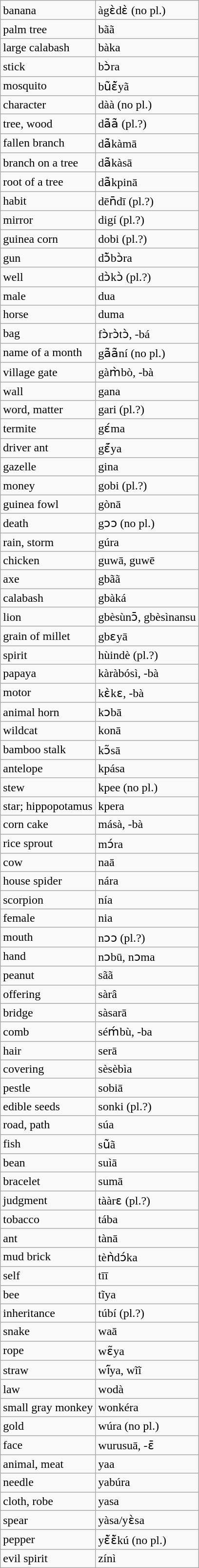<table class="wikitable">
<tr>
<td>banana</td>
<td>àgɛ̀dɛ̀ (no pl.)</td>
</tr>
<tr>
<td>palm tree</td>
<td>bãã</td>
</tr>
<tr>
<td>large calabash</td>
<td>bàka</td>
</tr>
<tr>
<td>stick</td>
<td>bɔ̀ra</td>
</tr>
<tr>
<td>mosquito</td>
<td>bũ̀ɛ̃̀yã</td>
</tr>
<tr>
<td>character</td>
<td>dàà (no pl.)</td>
</tr>
<tr>
<td>tree, wood</td>
<td>dã̀ã̀ (pl.?)</td>
</tr>
<tr>
<td>fallen branch</td>
<td>dã̀kàmā</td>
</tr>
<tr>
<td>branch on a tree</td>
<td>dã̀kàsā</td>
</tr>
<tr>
<td>root of a tree</td>
<td>dã̀kpinā</td>
</tr>
<tr>
<td>habit</td>
<td>dēn̄dī (pl.?)</td>
</tr>
<tr>
<td>mirror</td>
<td>digí (pl.?)</td>
</tr>
<tr>
<td>guinea corn</td>
<td>dobi (pl.?)</td>
</tr>
<tr>
<td>gun</td>
<td>dɔ̃̀bɔ̀ra</td>
</tr>
<tr>
<td>well</td>
<td>dɔ̀kɔ̀ (pl.?)</td>
</tr>
<tr>
<td>male</td>
<td>dua</td>
</tr>
<tr>
<td>horse</td>
<td>duma</td>
</tr>
<tr>
<td>bag</td>
<td>fɔ̀rɔ̀tɔ̀, -bá</td>
</tr>
<tr>
<td>name of a month</td>
<td>gã̀ã̀ní (no pl.)</td>
</tr>
<tr>
<td>village gate</td>
<td>gàm̀bò, -bà</td>
</tr>
<tr>
<td>wall</td>
<td>gana</td>
</tr>
<tr>
<td>word, matter</td>
<td>gari (pl.?)</td>
</tr>
<tr>
<td>termite</td>
<td>gɛ́ma</td>
</tr>
<tr>
<td>driver ant</td>
<td>gɛ̃́ya</td>
</tr>
<tr>
<td>gazelle</td>
<td>gina</td>
</tr>
<tr>
<td>money</td>
<td>gobi (pl.?)</td>
</tr>
<tr>
<td>guinea fowl</td>
<td>gònā</td>
</tr>
<tr>
<td>death</td>
<td>gɔɔ (no pl.)</td>
</tr>
<tr>
<td>rain, storm</td>
<td>gúra</td>
</tr>
<tr>
<td>chicken</td>
<td>guwā, guwē</td>
</tr>
<tr>
<td>axe</td>
<td>gbãã</td>
</tr>
<tr>
<td>calabash</td>
<td>gbàká</td>
</tr>
<tr>
<td>lion</td>
<td>gbèsùnɔ̄, gbèsìnansu</td>
</tr>
<tr>
<td>grain of millet</td>
<td>gbɛyā</td>
</tr>
<tr>
<td>spirit</td>
<td>hùindè (pl.?)</td>
</tr>
<tr>
<td>papaya</td>
<td>kàràbósì, -bà</td>
</tr>
<tr>
<td>motor</td>
<td>kɛ̀kɛ, -bà</td>
</tr>
<tr>
<td>animal horn</td>
<td>kɔbā</td>
</tr>
<tr>
<td>wildcat</td>
<td>konā</td>
</tr>
<tr>
<td>bamboo stalk</td>
<td>kɔ̃sā</td>
</tr>
<tr>
<td>antelope</td>
<td>kpása</td>
</tr>
<tr>
<td>stew</td>
<td>kpee (no pl.)</td>
</tr>
<tr>
<td>star; hippopotamus</td>
<td>kpera</td>
</tr>
<tr>
<td>corn cake</td>
<td>másà, -bà</td>
</tr>
<tr>
<td>rice sprout</td>
<td>mɔ́ra</td>
</tr>
<tr>
<td>cow</td>
<td>naā</td>
</tr>
<tr>
<td>house spider</td>
<td>nára</td>
</tr>
<tr>
<td>scorpion</td>
<td>nía</td>
</tr>
<tr>
<td>female</td>
<td>nia</td>
</tr>
<tr>
<td>mouth</td>
<td>nɔɔ (pl.?)</td>
</tr>
<tr>
<td>hand</td>
<td>nɔbū, nɔma</td>
</tr>
<tr>
<td>peanut</td>
<td>sãã</td>
</tr>
<tr>
<td>offering</td>
<td>sàrâ</td>
</tr>
<tr>
<td>bridge</td>
<td>sàsarā</td>
</tr>
<tr>
<td>comb</td>
<td>séḿbù, -ba</td>
</tr>
<tr>
<td>hair</td>
<td>serā</td>
</tr>
<tr>
<td>covering</td>
<td>sèsèbìa</td>
</tr>
<tr>
<td>pestle</td>
<td>sobiā</td>
</tr>
<tr>
<td>edible seeds</td>
<td>sonki (pl.?)</td>
</tr>
<tr>
<td>road, path</td>
<td>súa</td>
</tr>
<tr>
<td>fish</td>
<td>sũ̀ã</td>
</tr>
<tr>
<td>bean</td>
<td>suìā</td>
</tr>
<tr>
<td>bracelet</td>
<td>sumā</td>
</tr>
<tr>
<td>judgment</td>
<td>tààrɛ (pl.?)</td>
</tr>
<tr>
<td>tobacco</td>
<td>tába</td>
</tr>
<tr>
<td>ant</td>
<td>tànā</td>
</tr>
<tr>
<td>mud brick</td>
<td>tèǹdɔ́ka</td>
</tr>
<tr>
<td>self</td>
<td>tīī</td>
</tr>
<tr>
<td>bee</td>
<td>tĩya</td>
</tr>
<tr>
<td>inheritance</td>
<td>túbí (pl.?)</td>
</tr>
<tr>
<td>snake</td>
<td>waā</td>
</tr>
<tr>
<td>rope</td>
<td>wɛ̃ya</td>
</tr>
<tr>
<td>straw</td>
<td>wĩ́ya, wĩĩ</td>
</tr>
<tr>
<td>law</td>
<td>wodà</td>
</tr>
<tr>
<td>small gray monkey</td>
<td>wonkéra</td>
</tr>
<tr>
<td>gold</td>
<td>wúra (no pl.)</td>
</tr>
<tr>
<td>face</td>
<td>wurusuā, -ɛ̄</td>
</tr>
<tr>
<td>animal, meat</td>
<td>yaa</td>
</tr>
<tr>
<td>needle</td>
<td>yabúra</td>
</tr>
<tr>
<td>cloth, robe</td>
<td>yasa</td>
</tr>
<tr>
<td>spear</td>
<td>yàsa/yɛ̀sa</td>
</tr>
<tr>
<td>pepper</td>
<td>yɛ̃̀ɛ̃̀kú (no pl.)</td>
</tr>
<tr>
<td>evil spirit</td>
<td>zínì</td>
</tr>
</table>
